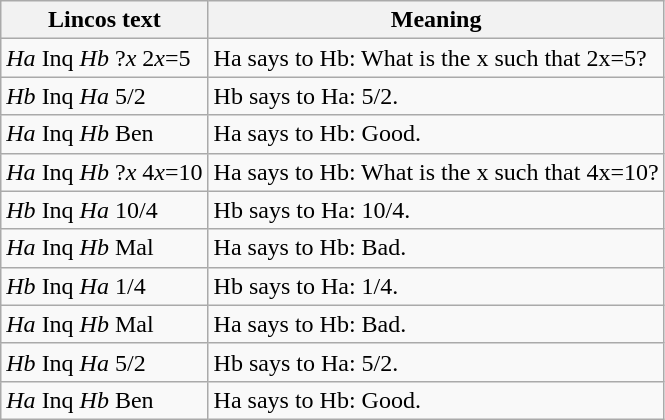<table class="wikitable">
<tr>
<th>Lincos text</th>
<th>Meaning</th>
</tr>
<tr>
<td><em>Ha</em> Inq <em>Hb</em> ?<em>x</em> 2<em>x</em>=5</td>
<td>Ha says to Hb: What is the x such that 2x=5?</td>
</tr>
<tr>
<td><em>Hb</em> Inq <em>Ha</em> 5/2</td>
<td>Hb says to Ha: 5/2.</td>
</tr>
<tr>
<td><em>Ha</em> Inq <em>Hb</em> Ben</td>
<td>Ha says to Hb: Good.</td>
</tr>
<tr>
<td><em>Ha</em> Inq <em>Hb</em> ?<em>x</em> 4<em>x</em>=10</td>
<td>Ha says to Hb: What is the x such that 4x=10?</td>
</tr>
<tr>
<td><em>Hb</em> Inq <em>Ha</em> 10/4</td>
<td>Hb says to Ha: 10/4.</td>
</tr>
<tr>
<td><em>Ha</em> Inq <em>Hb</em> Mal</td>
<td>Ha says to Hb: Bad.</td>
</tr>
<tr>
<td><em>Hb</em> Inq <em>Ha</em> 1/4</td>
<td>Hb says to Ha: 1/4.</td>
</tr>
<tr>
<td><em>Ha</em> Inq <em>Hb</em> Mal</td>
<td>Ha says to Hb: Bad.</td>
</tr>
<tr>
<td><em>Hb</em> Inq <em>Ha</em> 5/2</td>
<td>Hb says to Ha: 5/2.</td>
</tr>
<tr>
<td><em>Ha</em> Inq <em>Hb</em> Ben</td>
<td>Ha says to Hb: Good.</td>
</tr>
</table>
